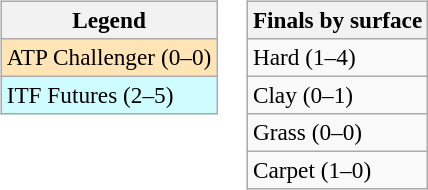<table>
<tr valign=top>
<td><br><table class=wikitable style=font-size:97%>
<tr>
<th>Legend</th>
</tr>
<tr bgcolor=moccasin>
<td>ATP Challenger (0–0)</td>
</tr>
<tr bgcolor=cffcff>
<td>ITF Futures (2–5)</td>
</tr>
</table>
</td>
<td><br><table class=wikitable style=font-size:97%>
<tr>
<th>Finals by surface</th>
</tr>
<tr>
<td>Hard (1–4)</td>
</tr>
<tr>
<td>Clay (0–1)</td>
</tr>
<tr>
<td>Grass (0–0)</td>
</tr>
<tr>
<td>Carpet (1–0)</td>
</tr>
</table>
</td>
</tr>
</table>
